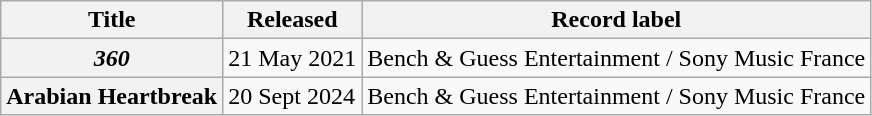<table class="wikitable plainrowheaders">
<tr>
<th scope="col">Title</th>
<th scope="col">Released</th>
<th scope="col">Record label</th>
</tr>
<tr>
<th scope="row"><em>360</em></th>
<td>21 May 2021</td>
<td>Bench & Guess Entertainment / Sony Music France</td>
</tr>
<tr>
<th>Arabian Heartbreak</th>
<td>20 Sept 2024</td>
<td>Bench & Guess Entertainment / Sony Music France</td>
</tr>
</table>
